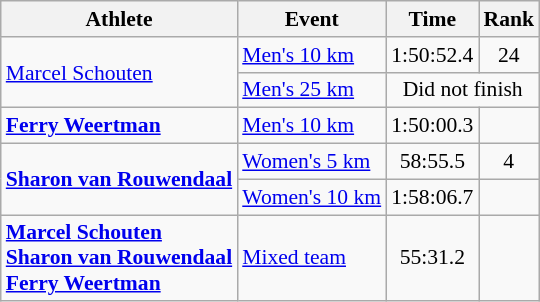<table class="wikitable" style="font-size:90%;">
<tr>
<th>Athlete</th>
<th>Event</th>
<th>Time</th>
<th>Rank</th>
</tr>
<tr align=center>
<td align=left rowspan=2><a href='#'>Marcel Schouten</a></td>
<td align=left><a href='#'>Men's 10 km</a></td>
<td>1:50:52.4</td>
<td>24</td>
</tr>
<tr align=center>
<td align=left><a href='#'>Men's 25 km</a></td>
<td colspan=2>Did not finish</td>
</tr>
<tr align=center>
<td align=left><strong><a href='#'>Ferry Weertman</a></strong></td>
<td align=left><a href='#'>Men's 10 km</a></td>
<td>1:50:00.3</td>
<td></td>
</tr>
<tr align=center>
<td align=left rowspan=2><strong><a href='#'>Sharon van Rouwendaal</a></strong></td>
<td align=left><a href='#'>Women's 5 km</a></td>
<td>58:55.5</td>
<td>4</td>
</tr>
<tr align=center>
<td align=left><a href='#'>Women's 10 km</a></td>
<td>1:58:06.7</td>
<td></td>
</tr>
<tr align=center>
<td align=left><strong><a href='#'>Marcel Schouten</a><br><a href='#'>Sharon van Rouwendaal</a><br><a href='#'>Ferry Weertman</a></strong></td>
<td align=left><a href='#'>Mixed team</a></td>
<td>55:31.2</td>
<td></td>
</tr>
</table>
